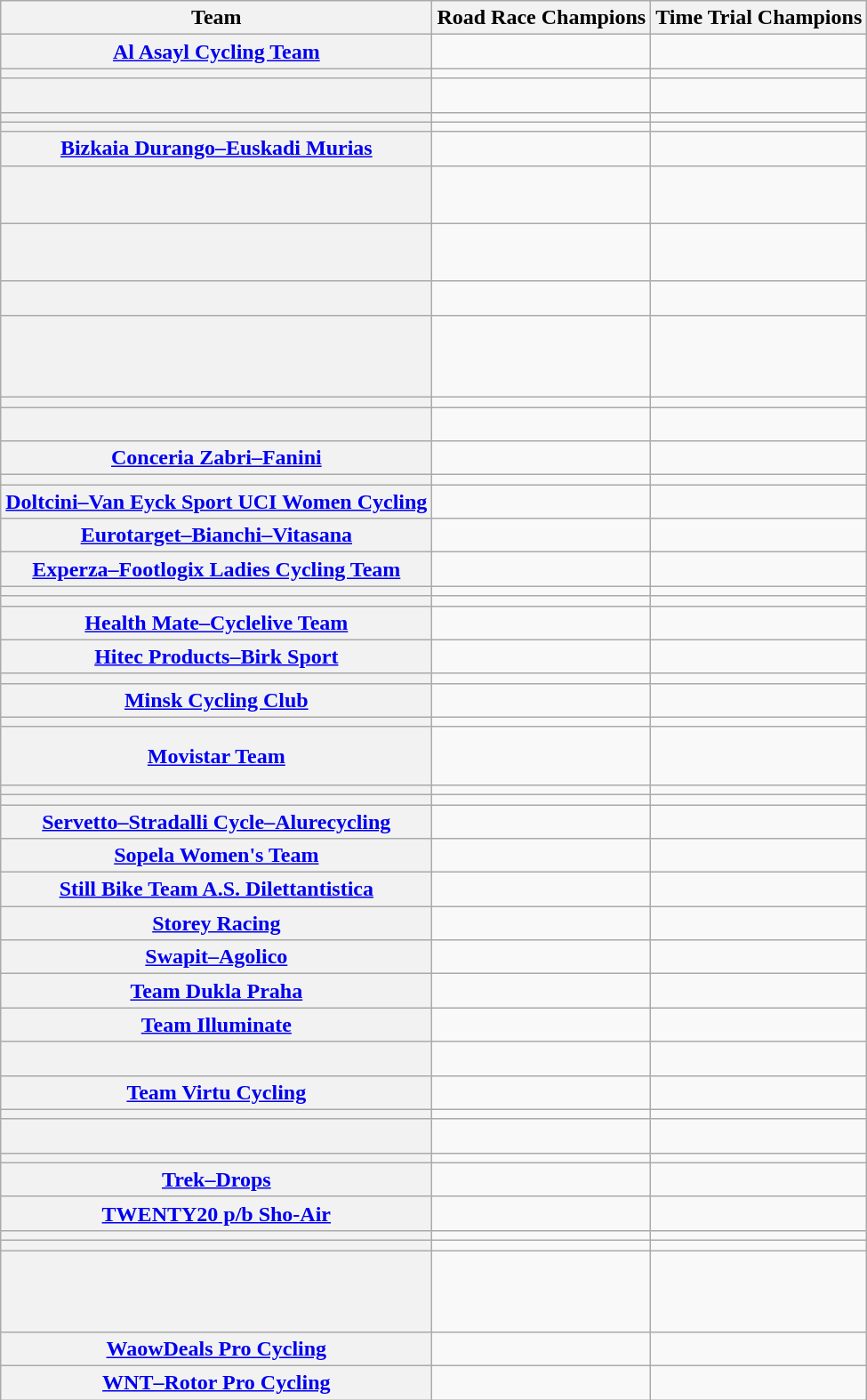<table class="wikitable sortable plainrowheaders">
<tr>
<th scope="col">Team</th>
<th scope="col">Road Race Champions</th>
<th scope="col">Time Trial Champions</th>
</tr>
<tr>
<th scope="row"><a href='#'>Al Asayl Cycling Team</a></th>
<td> </td>
<td> </td>
</tr>
<tr>
<th scope="row"></th>
<td></td>
<td> </td>
</tr>
<tr>
<th scope="row"></th>
<td> <br>  </td>
<td> </td>
</tr>
<tr>
<th scope="row"></th>
<td> </td>
<td> </td>
</tr>
<tr>
<th scope="row"></th>
<td></td>
<td></td>
</tr>
<tr>
<th scope="row"><a href='#'>Bizkaia Durango–Euskadi Murias</a></th>
<td></td>
<td></td>
</tr>
<tr>
<th scope="row"></th>
<td>  <br>   <br>  </td>
<td> </td>
</tr>
<tr>
<th scope="row"></th>
<td>  <br> </td>
<td>  <br>   <br> </td>
</tr>
<tr>
<th scope="row"></th>
<td> </td>
<td>  <br>  </td>
</tr>
<tr>
<th scope="row"></th>
<td> </td>
<td>  <br>   <br>   <br>  </td>
</tr>
<tr>
<th scope="row"></th>
<td></td>
<td></td>
</tr>
<tr>
<th scope="row"></th>
<td> </td>
<td>  <br>  </td>
</tr>
<tr>
<th scope="row"><a href='#'>Conceria Zabri–Fanini</a></th>
<td></td>
<td></td>
</tr>
<tr>
<th scope="row"></th>
<td> </td>
<td> </td>
</tr>
<tr>
<th scope="row"><a href='#'>Doltcini–Van Eyck Sport UCI Women Cycling</a></th>
<td> </td>
<td> </td>
</tr>
<tr>
<th scope="row"><a href='#'>Eurotarget–Bianchi–Vitasana</a></th>
<td> </td>
<td> </td>
</tr>
<tr>
<th scope="row"><a href='#'>Experza–Footlogix Ladies Cycling Team</a></th>
<td> </td>
<td></td>
</tr>
<tr>
<th scope="row"></th>
<td></td>
<td></td>
</tr>
<tr>
<th scope="row"></th>
<td></td>
<td></td>
</tr>
<tr>
<th scope="row"><a href='#'>Health Mate–Cyclelive Team</a></th>
<td> </td>
<td></td>
</tr>
<tr>
<th scope="row"><a href='#'>Hitec Products–Birk Sport</a></th>
<td> </td>
<td> </td>
</tr>
<tr>
<th scope="row"></th>
<td> </td>
<td></td>
</tr>
<tr>
<th scope="row"><a href='#'>Minsk Cycling Club</a></th>
<td></td>
<td></td>
</tr>
<tr>
<th scope="row"></th>
<td> </td>
<td> </td>
</tr>
<tr>
<th scope="row"><a href='#'>Movistar Team</a></th>
<td> <br>  <br>  </td>
<td> <br>  </td>
</tr>
<tr>
<th scope="row"></th>
<td> </td>
<td></td>
</tr>
<tr>
<th scope="row"></th>
<td></td>
<td></td>
</tr>
<tr>
<th scope="row"><a href='#'>Servetto–Stradalli Cycle–Alurecycling</a></th>
<td> </td>
<td></td>
</tr>
<tr>
<th scope="row"><a href='#'>Sopela Women's Team</a></th>
<td></td>
<td></td>
</tr>
<tr>
<th scope="row"><a href='#'>Still Bike Team A.S. Dilettantistica</a></th>
<td></td>
<td></td>
</tr>
<tr>
<th scope="row"><a href='#'>Storey Racing</a></th>
<td></td>
<td></td>
</tr>
<tr>
<th scope="row"><a href='#'>Swapit–Agolico</a></th>
<td> </td>
<td> </td>
</tr>
<tr>
<th scope="row"><a href='#'>Team Dukla Praha</a></th>
<td> </td>
<td> </td>
</tr>
<tr>
<th scope="row"><a href='#'>Team Illuminate</a></th>
<td></td>
<td></td>
</tr>
<tr>
<th scope="row"></th>
<td>  <br>  </td>
<td>  <br> </td>
</tr>
<tr>
<th scope="row"><a href='#'>Team Virtu Cycling</a></th>
<td></td>
<td></td>
</tr>
<tr>
<th scope="row"></th>
<td></td>
<td></td>
</tr>
<tr>
<th scope="row"></th>
<td> </td>
<td>  <br> </td>
</tr>
<tr>
<th scope="row"></th>
<td></td>
<td></td>
</tr>
<tr>
<th scope="row"><a href='#'>Trek–Drops</a></th>
<td></td>
<td></td>
</tr>
<tr>
<th scope="row"><a href='#'>TWENTY20 p/b Sho-Air</a></th>
<td></td>
<td> </td>
</tr>
<tr>
<th scope="row"></th>
<td></td>
<td></td>
</tr>
<tr>
<th scope="row"></th>
<td> </td>
<td></td>
</tr>
<tr>
<th scope="row"></th>
<td>  <br> </td>
<td>  <br>  <br>   <br>  </td>
</tr>
<tr>
<th scope="row"><a href='#'>WaowDeals Pro Cycling</a></th>
<td></td>
<td> </td>
</tr>
<tr>
<th scope="row"><a href='#'>WNT–Rotor Pro Cycling</a></th>
<td></td>
<td></td>
</tr>
</table>
